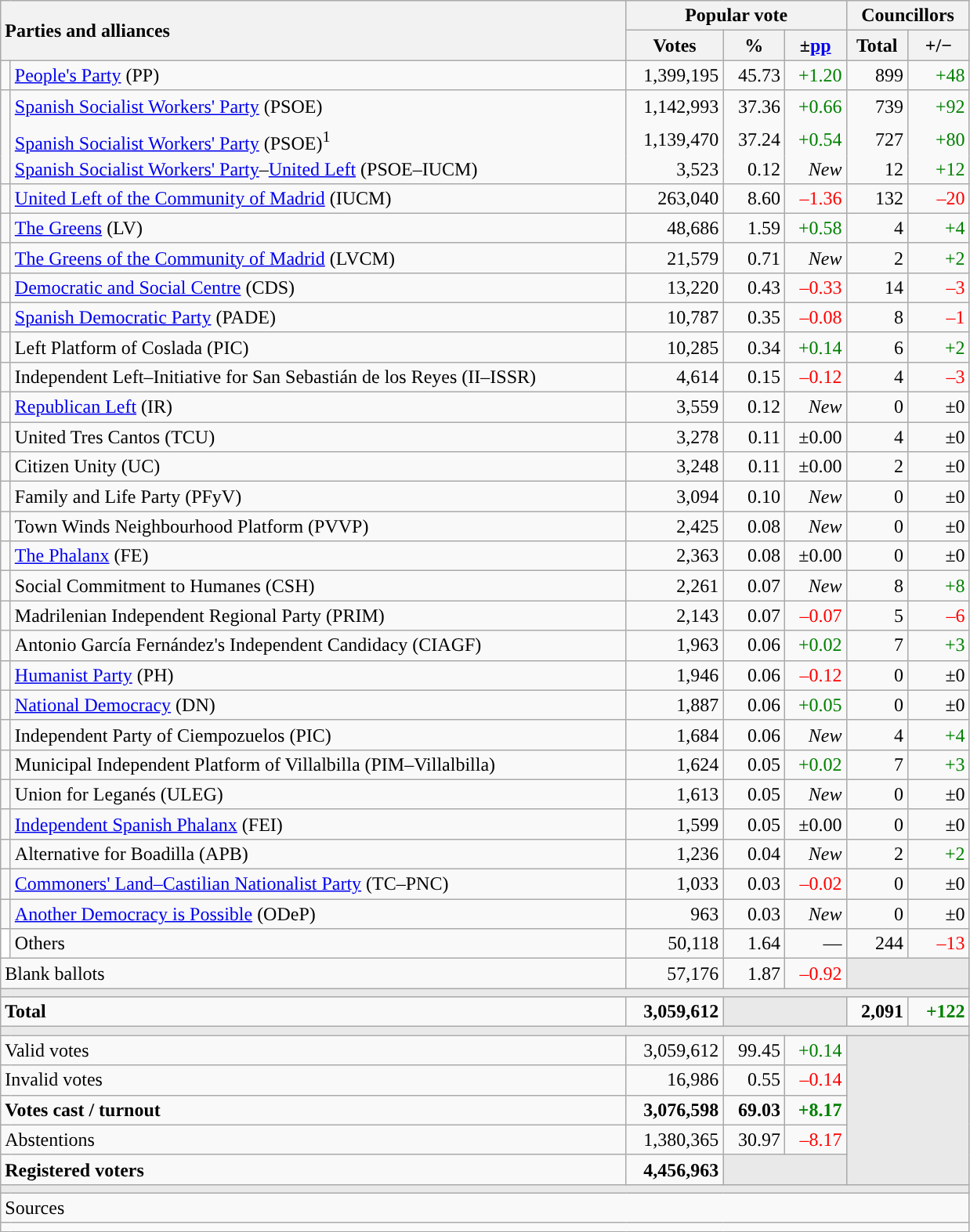<table class="wikitable" style="text-align:right;">
<tr>
<th style="text-align:left;" rowspan="2" colspan="2" width="525">Parties and alliances</th>
<th colspan="3">Popular vote</th>
<th colspan="2">Councillors</th>
</tr>
<tr>
<th width="75">Votes</th>
<th width="45">%</th>
<th width="45">±<a href='#'>pp</a></th>
<th width="45">Total</th>
<th width="45">+/−</th>
</tr>
<tr>
<td width="1" style="color:inherit;background:"></td>
<td align="left"><a href='#'>People's Party</a> (PP)</td>
<td>1,399,195</td>
<td>45.73</td>
<td style="color:green;">+1.20</td>
<td>899</td>
<td style="color:green;">+48</td>
</tr>
<tr style="line-height:22px;">
<td rowspan="3" style="color:inherit;background:"></td>
<td align="left"><a href='#'>Spanish Socialist Workers' Party</a> (PSOE)</td>
<td>1,142,993</td>
<td>37.36</td>
<td style="color:green;">+0.66</td>
<td>739</td>
<td style="color:green;">+92</td>
</tr>
<tr style="border-bottom-style:hidden; border-top-style:hidden; line-height:16px;">
<td align="left"><span><a href='#'>Spanish Socialist Workers' Party</a> (PSOE)<sup>1</sup></span></td>
<td>1,139,470</td>
<td>37.24</td>
<td style="color:green;">+0.54</td>
<td>727</td>
<td style="color:green;">+80</td>
</tr>
<tr style="line-height:16px;">
<td align="left"><span><a href='#'>Spanish Socialist Workers' Party</a>–<a href='#'>United Left</a> (PSOE–IUCM)</span></td>
<td>3,523</td>
<td>0.12</td>
<td><em>New</em></td>
<td>12</td>
<td style="color:green;">+12</td>
</tr>
<tr>
<td style="color:inherit;background:"></td>
<td align="left"><a href='#'>United Left of the Community of Madrid</a> (IUCM)</td>
<td>263,040</td>
<td>8.60</td>
<td style="color:red;">–1.36</td>
<td>132</td>
<td style="color:red;">–20</td>
</tr>
<tr>
<td style="color:inherit;background:"></td>
<td align="left"><a href='#'>The Greens</a> (LV)</td>
<td>48,686</td>
<td>1.59</td>
<td style="color:green;">+0.58</td>
<td>4</td>
<td style="color:green;">+4</td>
</tr>
<tr>
<td style="color:inherit;background:"></td>
<td align="left"><a href='#'>The Greens of the Community of Madrid</a> (LVCM)</td>
<td>21,579</td>
<td>0.71</td>
<td><em>New</em></td>
<td>2</td>
<td style="color:green;">+2</td>
</tr>
<tr>
<td style="color:inherit;background:"></td>
<td align="left"><a href='#'>Democratic and Social Centre</a> (CDS)</td>
<td>13,220</td>
<td>0.43</td>
<td style="color:red;">–0.33</td>
<td>14</td>
<td style="color:red;">–3</td>
</tr>
<tr>
<td style="color:inherit;background:"></td>
<td align="left"><a href='#'>Spanish Democratic Party</a> (PADE)</td>
<td>10,787</td>
<td>0.35</td>
<td style="color:red;">–0.08</td>
<td>8</td>
<td style="color:red;">–1</td>
</tr>
<tr>
<td style="color:inherit;background:"></td>
<td align="left">Left Platform of Coslada (PIC)</td>
<td>10,285</td>
<td>0.34</td>
<td style="color:green;">+0.14</td>
<td>6</td>
<td style="color:green;">+2</td>
</tr>
<tr>
<td style="color:inherit;background:"></td>
<td align="left">Independent Left–Initiative for San Sebastián de los Reyes (II–ISSR)</td>
<td>4,614</td>
<td>0.15</td>
<td style="color:red;">–0.12</td>
<td>4</td>
<td style="color:red;">–3</td>
</tr>
<tr>
<td style="color:inherit;background:"></td>
<td align="left"><a href='#'>Republican Left</a> (IR)</td>
<td>3,559</td>
<td>0.12</td>
<td><em>New</em></td>
<td>0</td>
<td>±0</td>
</tr>
<tr>
<td style="color:inherit;background:"></td>
<td align="left">United Tres Cantos (TCU)</td>
<td>3,278</td>
<td>0.11</td>
<td>±0.00</td>
<td>4</td>
<td>±0</td>
</tr>
<tr>
<td style="color:inherit;background:"></td>
<td align="left">Citizen Unity (UC)</td>
<td>3,248</td>
<td>0.11</td>
<td>±0.00</td>
<td>2</td>
<td>±0</td>
</tr>
<tr>
<td style="color:inherit;background:"></td>
<td align="left">Family and Life Party (PFyV)</td>
<td>3,094</td>
<td>0.10</td>
<td><em>New</em></td>
<td>0</td>
<td>±0</td>
</tr>
<tr>
<td style="color:inherit;background:"></td>
<td align="left">Town Winds Neighbourhood Platform (PVVP)</td>
<td>2,425</td>
<td>0.08</td>
<td><em>New</em></td>
<td>0</td>
<td>±0</td>
</tr>
<tr>
<td style="color:inherit;background:"></td>
<td align="left"><a href='#'>The Phalanx</a> (FE)</td>
<td>2,363</td>
<td>0.08</td>
<td>±0.00</td>
<td>0</td>
<td>±0</td>
</tr>
<tr>
<td style="color:inherit;background:"></td>
<td align="left">Social Commitment to Humanes (CSH)</td>
<td>2,261</td>
<td>0.07</td>
<td><em>New</em></td>
<td>8</td>
<td style="color:green;">+8</td>
</tr>
<tr>
<td style="color:inherit;background:"></td>
<td align="left">Madrilenian Independent Regional Party (PRIM)</td>
<td>2,143</td>
<td>0.07</td>
<td style="color:red;">–0.07</td>
<td>5</td>
<td style="color:red;">–6</td>
</tr>
<tr>
<td style="color:inherit;background:"></td>
<td align="left">Antonio García Fernández's Independent Candidacy (CIAGF)</td>
<td>1,963</td>
<td>0.06</td>
<td style="color:green;">+0.02</td>
<td>7</td>
<td style="color:green;">+3</td>
</tr>
<tr>
<td style="color:inherit;background:"></td>
<td align="left"><a href='#'>Humanist Party</a> (PH)</td>
<td>1,946</td>
<td>0.06</td>
<td style="color:red;">–0.12</td>
<td>0</td>
<td>±0</td>
</tr>
<tr>
<td style="color:inherit;background:"></td>
<td align="left"><a href='#'>National Democracy</a> (DN)</td>
<td>1,887</td>
<td>0.06</td>
<td style="color:green;">+0.05</td>
<td>0</td>
<td>±0</td>
</tr>
<tr>
<td style="color:inherit;background:"></td>
<td align="left">Independent Party of Ciempozuelos (PIC)</td>
<td>1,684</td>
<td>0.06</td>
<td><em>New</em></td>
<td>4</td>
<td style="color:green;">+4</td>
</tr>
<tr>
<td style="color:inherit;background:"></td>
<td align="left">Municipal Independent Platform of Villalbilla (PIM–Villalbilla)</td>
<td>1,624</td>
<td>0.05</td>
<td style="color:green;">+0.02</td>
<td>7</td>
<td style="color:green;">+3</td>
</tr>
<tr>
<td style="color:inherit;background:"></td>
<td align="left">Union for Leganés (ULEG)</td>
<td>1,613</td>
<td>0.05</td>
<td><em>New</em></td>
<td>0</td>
<td>±0</td>
</tr>
<tr>
<td style="color:inherit;background:"></td>
<td align="left"><a href='#'>Independent Spanish Phalanx</a> (FEI)</td>
<td>1,599</td>
<td>0.05</td>
<td>±0.00</td>
<td>0</td>
<td>±0</td>
</tr>
<tr>
<td style="color:inherit;background:"></td>
<td align="left">Alternative for Boadilla (APB)</td>
<td>1,236</td>
<td>0.04</td>
<td><em>New</em></td>
<td>2</td>
<td style="color:green;">+2</td>
</tr>
<tr>
<td style="color:inherit;background:"></td>
<td align="left"><a href='#'>Commoners' Land–Castilian Nationalist Party</a> (TC–PNC)</td>
<td>1,033</td>
<td>0.03</td>
<td style="color:red;">–0.02</td>
<td>0</td>
<td>±0</td>
</tr>
<tr>
<td style="color:inherit;background:"></td>
<td align="left"><a href='#'>Another Democracy is Possible</a> (ODeP)</td>
<td>963</td>
<td>0.03</td>
<td><em>New</em></td>
<td>0</td>
<td>±0</td>
</tr>
<tr>
<td bgcolor="white"></td>
<td align="left">Others</td>
<td>50,118</td>
<td>1.64</td>
<td>—</td>
<td>244</td>
<td style="color:red;">–13</td>
</tr>
<tr>
<td align="left" colspan="2">Blank ballots</td>
<td>57,176</td>
<td>1.87</td>
<td style="color:red;">–0.92</td>
<td bgcolor="#E9E9E9" colspan="2"></td>
</tr>
<tr>
<td colspan="7" bgcolor="#E9E9E9"></td>
</tr>
<tr style="font-weight:bold;">
<td align="left" colspan="2">Total</td>
<td>3,059,612</td>
<td bgcolor="#E9E9E9" colspan="2"></td>
<td>2,091</td>
<td style="color:green;">+122</td>
</tr>
<tr>
<td colspan="7" bgcolor="#E9E9E9"></td>
</tr>
<tr>
<td align="left" colspan="2">Valid votes</td>
<td>3,059,612</td>
<td>99.45</td>
<td style="color:green;">+0.14</td>
<td bgcolor="#E9E9E9" colspan="2" rowspan="5"></td>
</tr>
<tr>
<td align="left" colspan="2">Invalid votes</td>
<td>16,986</td>
<td>0.55</td>
<td style="color:red;">–0.14</td>
</tr>
<tr style="font-weight:bold;">
<td align="left" colspan="2">Votes cast / turnout</td>
<td>3,076,598</td>
<td>69.03</td>
<td style="color:green;">+8.17</td>
</tr>
<tr>
<td align="left" colspan="2">Abstentions</td>
<td>1,380,365</td>
<td>30.97</td>
<td style="color:red;">–8.17</td>
</tr>
<tr style="font-weight:bold;">
<td align="left" colspan="2">Registered voters</td>
<td>4,456,963</td>
<td bgcolor="#E9E9E9" colspan="2"></td>
</tr>
<tr>
<td colspan="7" bgcolor="#E9E9E9"></td>
</tr>
<tr>
<td align="left" colspan="7">Sources</td>
</tr>
<tr>
<td colspan="7" style="text-align:left; max-width:790px;"></td>
</tr>
</table>
